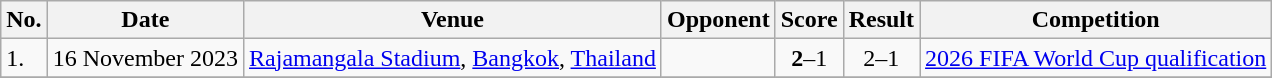<table class="wikitable" style="font-size:100%;">
<tr>
<th>No.</th>
<th>Date</th>
<th>Venue</th>
<th>Opponent</th>
<th>Score</th>
<th>Result</th>
<th>Competition</th>
</tr>
<tr>
<td>1.</td>
<td>16 November 2023</td>
<td><a href='#'>Rajamangala Stadium</a>, <a href='#'>Bangkok</a>, <a href='#'>Thailand</a></td>
<td></td>
<td align=center><strong>2</strong>–1</td>
<td align=center>2–1</td>
<td><a href='#'>2026 FIFA World Cup qualification</a></td>
</tr>
<tr>
</tr>
</table>
